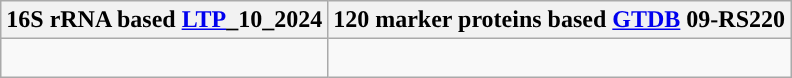<table class="wikitable">
<tr>
<th colspan=1>16S rRNA based <a href='#'>LTP</a>_10_2024</th>
<th colspan=1>120 marker proteins based <a href='#'>GTDB</a> 09-RS220</th>
</tr>
<tr>
<td style="vertical-align:top"><br></td>
<td><br></td>
</tr>
</table>
